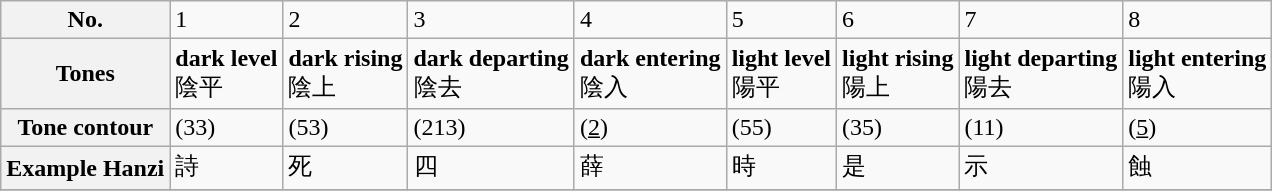<table class="wikitable">
<tr>
<th>No.</th>
<td>1</td>
<td>2</td>
<td>3</td>
<td>4</td>
<td>5</td>
<td>6</td>
<td>7</td>
<td>8</td>
</tr>
<tr>
<th>Tones</th>
<td><strong>dark level</strong><br>陰平</td>
<td><strong>dark rising</strong><br>陰上</td>
<td><strong>dark departing</strong><br>陰去</td>
<td><strong>dark entering</strong><br>陰入</td>
<td><strong>light level</strong><br>陽平</td>
<td><strong>light rising</strong><br>陽上</td>
<td><strong>light departing</strong><br>陽去</td>
<td><strong>light entering</strong><br>陽入</td>
</tr>
<tr>
<th>Tone contour</th>
<td> (33)</td>
<td> (53)</td>
<td> (213)</td>
<td> (<u>2</u>)</td>
<td> (55)</td>
<td> (35)</td>
<td> (11)</td>
<td> (<u>5</u>)</td>
</tr>
<tr>
<th>Example Hanzi</th>
<td>詩</td>
<td>死</td>
<td>四</td>
<td>薛</td>
<td>時</td>
<td>是</td>
<td>示</td>
<td>蝕</td>
</tr>
<tr>
</tr>
</table>
